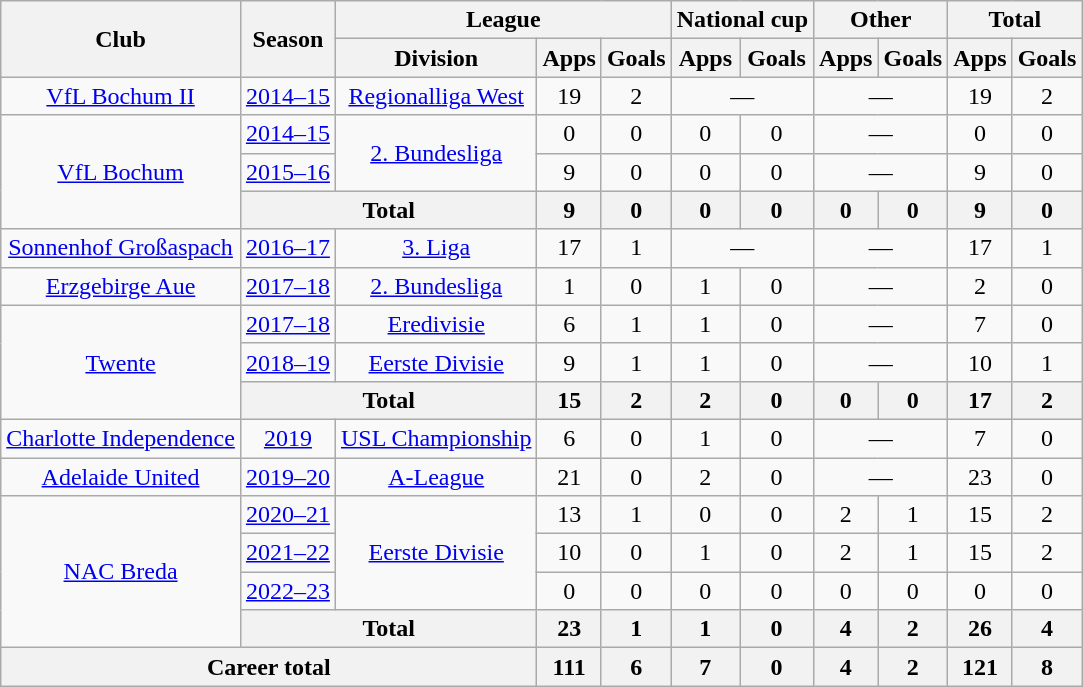<table class="wikitable" style="text-align:center">
<tr>
<th rowspan="2">Club</th>
<th rowspan="2">Season</th>
<th colspan="3">League</th>
<th colspan="2">National cup</th>
<th colspan="2">Other</th>
<th colspan="2">Total</th>
</tr>
<tr>
<th>Division</th>
<th>Apps</th>
<th>Goals</th>
<th>Apps</th>
<th>Goals</th>
<th>Apps</th>
<th>Goals</th>
<th>Apps</th>
<th>Goals</th>
</tr>
<tr>
<td><a href='#'>VfL Bochum II</a></td>
<td><a href='#'>2014–15</a></td>
<td><a href='#'>Regionalliga West</a></td>
<td>19</td>
<td>2</td>
<td colspan="2">—</td>
<td colspan="2">—</td>
<td>19</td>
<td>2</td>
</tr>
<tr>
<td rowspan="3"><a href='#'>VfL Bochum</a></td>
<td><a href='#'>2014–15</a></td>
<td rowspan="2"><a href='#'>2. Bundesliga</a></td>
<td>0</td>
<td>0</td>
<td>0</td>
<td>0</td>
<td colspan="2">—</td>
<td>0</td>
<td>0</td>
</tr>
<tr>
<td><a href='#'>2015–16</a></td>
<td>9</td>
<td>0</td>
<td>0</td>
<td>0</td>
<td colspan="2">—</td>
<td>9</td>
<td>0</td>
</tr>
<tr>
<th colspan="2">Total</th>
<th>9</th>
<th>0</th>
<th>0</th>
<th>0</th>
<th>0</th>
<th>0</th>
<th>9</th>
<th>0</th>
</tr>
<tr>
<td><a href='#'>Sonnenhof Großaspach</a></td>
<td><a href='#'>2016–17</a></td>
<td><a href='#'>3. Liga</a></td>
<td>17</td>
<td>1</td>
<td colspan="2">—</td>
<td colspan="2">—</td>
<td>17</td>
<td>1</td>
</tr>
<tr>
<td><a href='#'>Erzgebirge Aue</a></td>
<td><a href='#'>2017–18</a></td>
<td><a href='#'>2. Bundesliga</a></td>
<td>1</td>
<td>0</td>
<td>1</td>
<td>0</td>
<td colspan="2">—</td>
<td>2</td>
<td>0</td>
</tr>
<tr>
<td rowspan="3"><a href='#'>Twente</a></td>
<td><a href='#'>2017–18</a></td>
<td><a href='#'>Eredivisie</a></td>
<td>6</td>
<td>1</td>
<td>1</td>
<td>0</td>
<td colspan="2">—</td>
<td>7</td>
<td>0</td>
</tr>
<tr>
<td><a href='#'>2018–19</a></td>
<td><a href='#'>Eerste Divisie</a></td>
<td>9</td>
<td>1</td>
<td>1</td>
<td>0</td>
<td colspan="2">—</td>
<td>10</td>
<td>1</td>
</tr>
<tr>
<th colspan="2">Total</th>
<th>15</th>
<th>2</th>
<th>2</th>
<th>0</th>
<th>0</th>
<th>0</th>
<th>17</th>
<th>2</th>
</tr>
<tr>
<td><a href='#'>Charlotte Independence</a></td>
<td><a href='#'>2019</a></td>
<td><a href='#'>USL Championship</a></td>
<td>6</td>
<td>0</td>
<td>1</td>
<td>0</td>
<td colspan="2">—</td>
<td>7</td>
<td>0</td>
</tr>
<tr>
<td><a href='#'>Adelaide United</a></td>
<td><a href='#'>2019–20</a></td>
<td><a href='#'>A-League</a></td>
<td>21</td>
<td>0</td>
<td>2</td>
<td>0</td>
<td colspan="2">—</td>
<td>23</td>
<td>0</td>
</tr>
<tr>
<td rowspan="4"><a href='#'>NAC Breda</a></td>
<td><a href='#'>2020–21</a></td>
<td rowspan="3"><a href='#'>Eerste Divisie</a></td>
<td>13</td>
<td>1</td>
<td>0</td>
<td>0</td>
<td>2</td>
<td>1</td>
<td>15</td>
<td>2</td>
</tr>
<tr>
<td><a href='#'>2021–22</a></td>
<td>10</td>
<td>0</td>
<td>1</td>
<td>0</td>
<td>2</td>
<td>1</td>
<td>15</td>
<td>2</td>
</tr>
<tr>
<td><a href='#'>2022–23</a></td>
<td>0</td>
<td>0</td>
<td>0</td>
<td>0</td>
<td>0</td>
<td>0</td>
<td>0</td>
<td>0</td>
</tr>
<tr>
<th colspan="2">Total</th>
<th>23</th>
<th>1</th>
<th>1</th>
<th>0</th>
<th>4</th>
<th>2</th>
<th>26</th>
<th>4</th>
</tr>
<tr>
<th colspan="3">Career total</th>
<th>111</th>
<th>6</th>
<th>7</th>
<th>0</th>
<th>4</th>
<th>2</th>
<th>121</th>
<th>8</th>
</tr>
</table>
